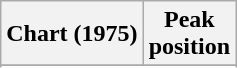<table class="wikitable sortable plainrowheaders" style="text-align:center">
<tr>
<th scope="col">Chart (1975)</th>
<th scope="col">Peak<br> position</th>
</tr>
<tr>
</tr>
<tr>
</tr>
</table>
